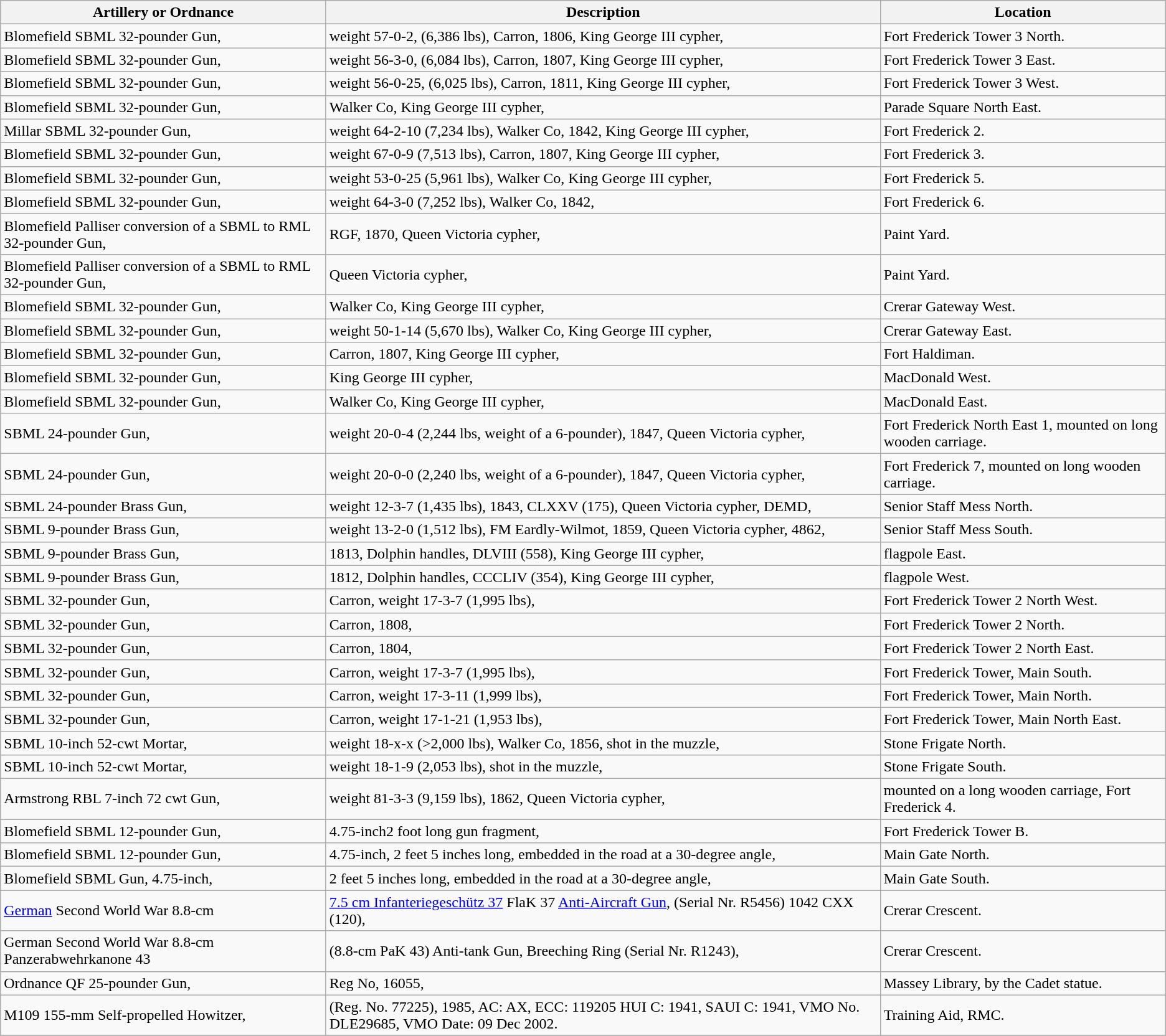<table class="wikitable">
<tr>
<th>Artillery or Ordnance</th>
<th>Description</th>
<th>Location</th>
</tr>
<tr>
<td>Blomefield SBML 32-pounder Gun,</td>
<td>weight 57-0-2, (6,386 lbs), Carron, 1806, King George III cypher,</td>
<td>Fort Frederick Tower 3 North.</td>
</tr>
<tr>
<td>Blomefield SBML 32-pounder Gun,</td>
<td>weight 56-3-0, (6,084 lbs), Carron, 1807, King George III cypher,</td>
<td>Fort Frederick Tower 3 East.</td>
</tr>
<tr>
<td>Blomefield SBML 32-pounder Gun,</td>
<td>weight 56-0-25, (6,025 lbs), Carron, 1811, King George III cypher,</td>
<td>Fort Frederick Tower 3 West.</td>
</tr>
<tr>
<td>Blomefield SBML 32-pounder Gun,</td>
<td>Walker Co, King George III cypher,</td>
<td>Parade Square North East.</td>
</tr>
<tr>
<td>Millar SBML 32-pounder Gun,</td>
<td>weight 64-2-10 (7,234 lbs), Walker Co, 1842, King George III cypher,</td>
<td>Fort Frederick 2.</td>
</tr>
<tr>
<td>Blomefield SBML 32-pounder Gun,</td>
<td>weight 67-0-9 (7,513 lbs), Carron, 1807, King George III cypher,</td>
<td>Fort Frederick 3.</td>
</tr>
<tr>
<td>Blomefield SBML 32-pounder Gun,</td>
<td>weight 53-0-25 (5,961 lbs), Walker Co, King George III cypher,</td>
<td>Fort Frederick 5.</td>
</tr>
<tr>
<td>Blomefield SBML 32-pounder Gun,</td>
<td>weight 64-3-0 (7,252 lbs), Walker Co, 1842,</td>
<td>Fort Frederick 6.</td>
</tr>
<tr>
<td>Blomefield Palliser conversion of a SBML to RML 32-pounder Gun,</td>
<td>RGF, 1870, Queen Victoria cypher,</td>
<td>Paint Yard.</td>
</tr>
<tr>
<td>Blomefield Palliser conversion of a SBML to RML 32-pounder Gun,</td>
<td>Queen Victoria cypher,</td>
<td>Paint Yard.</td>
</tr>
<tr>
<td>Blomefield SBML 32-pounder Gun,</td>
<td>Walker Co, King George III cypher,</td>
<td>Crerar Gateway West.</td>
</tr>
<tr>
<td>Blomefield SBML 32-pounder Gun,</td>
<td>weight 50-1-14 (5,670 lbs), Walker Co, King George III cypher,</td>
<td>Crerar Gateway East.</td>
</tr>
<tr>
<td>Blomefield SBML 32-pounder Gun,</td>
<td>Carron, 1807, King George III cypher,</td>
<td>Fort Haldiman.</td>
</tr>
<tr>
<td>Blomefield SBML 32-pounder Gun,</td>
<td>King George III cypher,</td>
<td>MacDonald West.</td>
</tr>
<tr>
<td>Blomefield SBML 32-pounder Gun,</td>
<td>Walker Co, King George III cypher,</td>
<td>MacDonald East.</td>
</tr>
<tr>
<td>SBML 24-pounder Gun,</td>
<td>weight 20-0-4 (2,244 lbs, weight of a 6-pounder), 1847, Queen Victoria cypher,</td>
<td>Fort Frederick North East 1, mounted on long wooden carriage.</td>
</tr>
<tr>
<td>SBML 24-pounder Gun,</td>
<td>weight 20-0-0 (2,240 lbs, weight of a 6-pounder), 1847, Queen Victoria cypher,</td>
<td>Fort Frederick 7, mounted on long wooden carriage.</td>
</tr>
<tr>
<td>SBML 24-pounder Brass Gun,</td>
<td>weight 12-3-7 (1,435 lbs), 1843, CLXXV (175), Queen Victoria cypher, DEMD,</td>
<td>Senior Staff Mess North.</td>
</tr>
<tr>
<td>SBML 9-pounder Brass Gun,</td>
<td>weight 13-2-0 (1,512 lbs), FM Eardly-Wilmot, 1859, Queen Victoria cypher, 4862,</td>
<td>Senior Staff Mess South.</td>
</tr>
<tr>
<td>SBML 9-pounder Brass Gun,</td>
<td>1813, Dolphin handles, DLVIII (558), King George III cypher,</td>
<td>flagpole East.</td>
</tr>
<tr>
<td>SBML 9-pounder Brass Gun,</td>
<td>1812, Dolphin handles, CCCLIV (354), King George III cypher,</td>
<td>flagpole West.</td>
</tr>
<tr>
<td>SBML 32-pounder Gun,</td>
<td>Carron, weight 17-3-7 (1,995 lbs),</td>
<td>Fort Frederick Tower 2 North West.</td>
</tr>
<tr>
<td>SBML 32-pounder Gun,</td>
<td>Carron, 1808,</td>
<td>Fort Frederick Tower 2 North.</td>
</tr>
<tr>
<td>SBML 32-pounder Gun,</td>
<td>Carron, 1804,</td>
<td>Fort Frederick Tower 2 North East.</td>
</tr>
<tr>
<td>SBML 32-pounder Gun,</td>
<td>Carron, weight 17-3-7 (1,995 lbs),</td>
<td>Fort Frederick Tower, Main South.</td>
</tr>
<tr>
<td>SBML 32-pounder Gun,</td>
<td>Carron, weight 17-3-11 (1,999 lbs),</td>
<td>Fort Frederick Tower, Main North.</td>
</tr>
<tr>
<td>SBML 32-pounder Gun,</td>
<td>Carron, weight 17-1-21 (1,953 lbs),</td>
<td>Fort Frederick Tower, Main North East.</td>
</tr>
<tr>
<td>SBML 10-inch 52-cwt Mortar,</td>
<td>weight 18-x-x (>2,000 lbs), Walker Co, 1856, shot in the muzzle,</td>
<td>Stone Frigate  North.</td>
</tr>
<tr>
<td>SBML 10-inch 52-cwt Mortar,</td>
<td>weight 18-1-9 (2,053 lbs), shot in the muzzle,</td>
<td>Stone Frigate  South.</td>
</tr>
<tr>
<td>Armstrong RBL 7-inch 72 cwt Gun,</td>
<td>weight 81-3-3 (9,159 lbs), 1862, Queen Victoria cypher,</td>
<td>mounted on a long wooden carriage, Fort Frederick 4.</td>
</tr>
<tr>
<td>Blomefield SBML 12-pounder Gun,</td>
<td>4.75-inch2 foot long gun fragment,</td>
<td>Fort Frederick Tower B.</td>
</tr>
<tr>
<td>Blomefield SBML 12-pounder Gun,</td>
<td>4.75-inch, 2 feet 5 inches long, embedded in the road at a 30-degree angle,</td>
<td>Main Gate North.</td>
</tr>
<tr>
<td>Blomefield SBML Gun, 4.75-inch,</td>
<td>2 feet 5 inches long, embedded in the road at a 30-degree angle,</td>
<td>Main Gate South.</td>
</tr>
<tr>
<td><a href='#'>German</a> Second World War 8.8-cm</td>
<td><a href='#'>7.5 cm Infanteriegeschütz 37</a> FlaK 37 <a href='#'>Anti-Aircraft Gun</a>, (Serial Nr. R5456) 1042 CXX (120),</td>
<td>Crerar Crescent.</td>
</tr>
<tr>
<td>German Second World War 8.8-cm Panzerabwehrkanone 43</td>
<td>(8.8-cm PaK 43) Anti-tank Gun, Breeching Ring (Serial Nr. R1243),</td>
<td>Crerar Crescent.</td>
</tr>
<tr>
<td>Ordnance QF 25-pounder Gun,</td>
<td>Reg No, 16055,</td>
<td>Massey Library, by the Cadet statue.</td>
</tr>
<tr>
<td>M109 155-mm Self-propelled Howitzer,</td>
<td>(Reg. No. 77225), 1985, AC: AX, ECC: 119205 HUI C: 1941, SAUI C: 1941, VMO No. DLE29685, VMO Date: 09 Dec 2002.</td>
<td>Training Aid, RMC.</td>
</tr>
<tr>
</tr>
</table>
